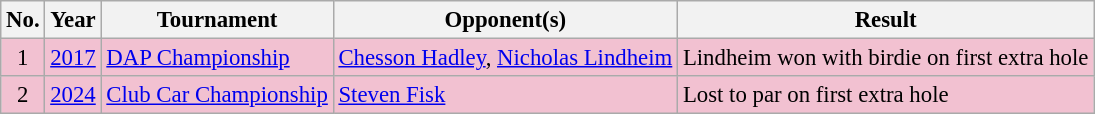<table class="wikitable" style="font-size:95%;">
<tr>
<th>No.</th>
<th>Year</th>
<th>Tournament</th>
<th>Opponent(s)</th>
<th>Result</th>
</tr>
<tr style="background:#F2C1D1;">
<td align=center>1</td>
<td><a href='#'>2017</a></td>
<td><a href='#'>DAP Championship</a></td>
<td> <a href='#'>Chesson Hadley</a>,  <a href='#'>Nicholas Lindheim</a></td>
<td>Lindheim won with birdie on first extra hole</td>
</tr>
<tr style="background:#F2C1D1;">
<td align=center>2</td>
<td><a href='#'>2024</a></td>
<td><a href='#'>Club Car Championship</a></td>
<td> <a href='#'>Steven Fisk</a></td>
<td>Lost to par on first extra hole</td>
</tr>
</table>
